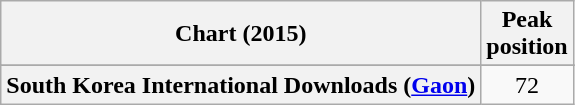<table class="wikitable sortable plainrowheaders" style="text-align:center;">
<tr>
<th scope="col">Chart (2015)</th>
<th scope="col">Peak<br>position</th>
</tr>
<tr>
</tr>
<tr>
<th scope="row">South Korea International Downloads (<a href='#'>Gaon</a>)</th>
<td style="text-align:center;">72</td>
</tr>
</table>
